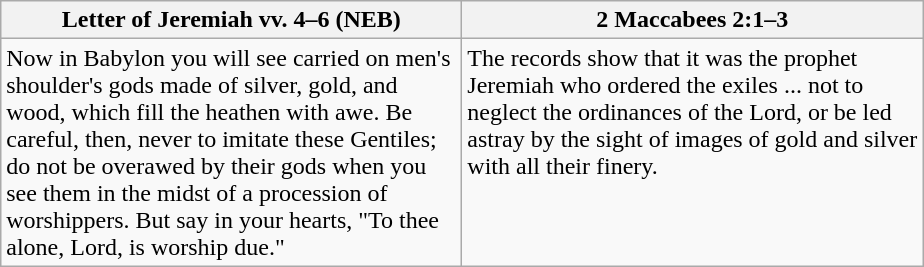<table class="wikitable">
<tr>
<th>Letter of Jeremiah vv. 4–6 (NEB)</th>
<th>2 Maccabees 2:1–3<br></th>
</tr>
<tr valign="top">
<td width="300pt">Now in Babylon you will see carried on men's shoulder's gods made of silver, gold, and wood, which fill the heathen with awe. Be careful, then, never to imitate these Gentiles; do not be overawed by their gods when you see them in the midst of a procession of worshippers. But say in your hearts, "To thee alone, Lord, is worship due."</td>
<td width="300pt">The records show that it was the prophet Jeremiah who ordered the exiles ... not to neglect the ordinances of the Lord, or be led astray by the sight of images of gold and silver with all their finery.</td>
</tr>
</table>
